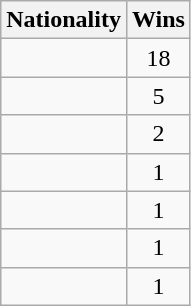<table class="wikitable sortable">
<tr>
<th>Nationality</th>
<th>Wins</th>
</tr>
<tr>
<td></td>
<td align="center">18</td>
</tr>
<tr>
<td></td>
<td align="center">5</td>
</tr>
<tr>
<td></td>
<td align="center">2</td>
</tr>
<tr>
<td></td>
<td align="center">1</td>
</tr>
<tr>
<td></td>
<td align="center">1</td>
</tr>
<tr>
<td></td>
<td align="center">1</td>
</tr>
<tr>
<td></td>
<td align="center">1</td>
</tr>
</table>
